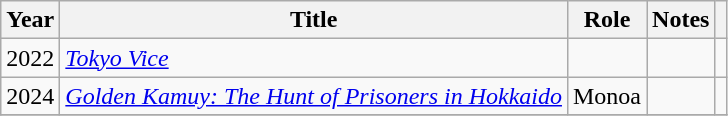<table class="wikitable">
<tr>
<th>Year</th>
<th>Title</th>
<th>Role</th>
<th class="unsortable">Notes</th>
<th class="unsortable"></th>
</tr>
<tr>
<td>2022</td>
<td><em><a href='#'>Tokyo Vice</a></em></td>
<td></td>
<td></td>
<td></td>
</tr>
<tr>
<td>2024</td>
<td><em><a href='#'>Golden Kamuy: The Hunt of Prisoners in Hokkaido</a></em></td>
<td>Monoa</td>
<td></td>
<td></td>
</tr>
<tr>
</tr>
</table>
